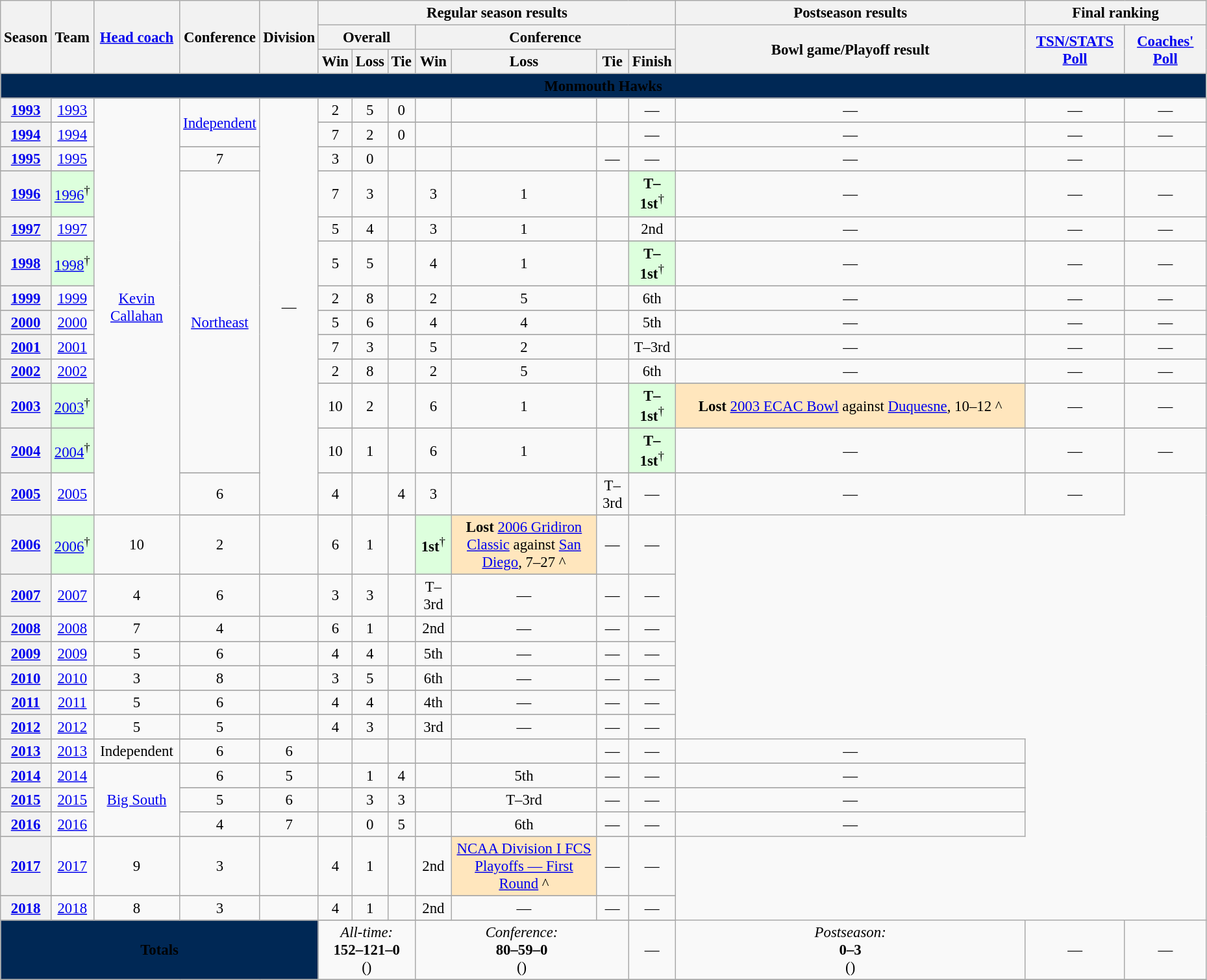<table class="wikitable" style="font-size: 95%; text-align:center;" width="98%">
<tr>
<th rowspan="3">Season</th>
<th rowspan="3">Team</th>
<th rowspan="3"><a href='#'>Head coach</a></th>
<th rowspan="3">Conference</th>
<th rowspan="3">Division</th>
<th colspan="7">Regular season results</th>
<th colspan="1" style="width:29%;">Postseason results</th>
<th colspan="2" style="width:15%;">Final ranking</th>
</tr>
<tr>
<th colspan="3">Overall</th>
<th colspan="4">Conference</th>
<th rowspan="2">Bowl game/Playoff result</th>
<th rowspan="2" colspan="1"><a href='#'>TSN/STATS Poll</a></th>
<th rowspan="2" colspan="1"><a href='#'>Coaches' Poll</a></th>
</tr>
<tr>
<th>Win</th>
<th>Loss</th>
<th>Tie</th>
<th>Win</th>
<th>Loss</th>
<th>Tie</th>
<th>Finish</th>
</tr>
<tr>
<td colspan="15" style="background:#002855;color:#000"><span><strong>Monmouth Hawks</strong></span></td>
</tr>
<tr>
<th scope="row"><a href='#'>1993</a></th>
<td><a href='#'>1993</a></td>
<td rowspan="26"><a href='#'>Kevin Callahan</a></td>
<td rowspan="3"><a href='#'>Independent</a></td>
<td rowspan="26">—</td>
<td>2</td>
<td>5</td>
<td>0</td>
<td></td>
<td></td>
<td></td>
<td>—</td>
<td>—</td>
<td>—</td>
<td>—</td>
</tr>
<tr>
</tr>
<tr>
<th scope="row"><a href='#'>1994</a></th>
<td><a href='#'>1994</a></td>
<td>7</td>
<td>2</td>
<td>0</td>
<td></td>
<td></td>
<td></td>
<td>—</td>
<td>—</td>
<td>—</td>
<td>—</td>
</tr>
<tr>
</tr>
<tr>
<th scope="row"><a href='#'>1995</a></th>
<td><a href='#'>1995</a></td>
<td>7</td>
<td>3</td>
<td>0</td>
<td></td>
<td></td>
<td></td>
<td>—</td>
<td>—</td>
<td>—</td>
<td>—</td>
</tr>
<tr>
</tr>
<tr>
<th scope="row"><a href='#'>1996</a></th>
<td style="background:#DDFFDD;"><a href='#'>1996</a><sup>†</sup></td>
<td rowspan="17"><a href='#'>Northeast</a></td>
<td>7</td>
<td>3</td>
<td></td>
<td>3</td>
<td>1</td>
<td></td>
<td style="background:#DDFFDD;"><strong>T–1st</strong><sup>†</sup></td>
<td>—</td>
<td>—</td>
<td>—</td>
</tr>
<tr>
</tr>
<tr>
<th scope="row"><a href='#'>1997</a></th>
<td><a href='#'>1997</a></td>
<td>5</td>
<td>4</td>
<td></td>
<td>3</td>
<td>1</td>
<td></td>
<td>2nd</td>
<td>—</td>
<td>—</td>
<td>—</td>
</tr>
<tr>
</tr>
<tr>
<th scope="row"><a href='#'>1998</a></th>
<td style="background:#DDFFDD;"><a href='#'>1998</a><sup>†</sup></td>
<td>5</td>
<td>5</td>
<td></td>
<td>4</td>
<td>1</td>
<td></td>
<td style="background:#DDFFDD;"><strong>T–1st</strong><sup>†</sup></td>
<td>—</td>
<td>—</td>
<td>—</td>
</tr>
<tr>
</tr>
<tr>
<th scope="row"><a href='#'>1999</a></th>
<td><a href='#'>1999</a></td>
<td>2</td>
<td>8</td>
<td></td>
<td>2</td>
<td>5</td>
<td></td>
<td>6th</td>
<td>—</td>
<td>—</td>
<td>—</td>
</tr>
<tr>
</tr>
<tr>
<th scope="row"><a href='#'>2000</a></th>
<td><a href='#'>2000</a></td>
<td>5</td>
<td>6</td>
<td></td>
<td>4</td>
<td>4</td>
<td></td>
<td>5th</td>
<td>—</td>
<td>—</td>
<td>—</td>
</tr>
<tr>
</tr>
<tr>
<th scope="row"><a href='#'>2001</a></th>
<td><a href='#'>2001</a></td>
<td>7</td>
<td>3</td>
<td></td>
<td>5</td>
<td>2</td>
<td></td>
<td>T–3rd</td>
<td>—</td>
<td>—</td>
<td>—</td>
</tr>
<tr>
</tr>
<tr>
<th scope="row"><a href='#'>2002</a></th>
<td><a href='#'>2002</a></td>
<td>2</td>
<td>8</td>
<td></td>
<td>2</td>
<td>5</td>
<td></td>
<td>6th</td>
<td>—</td>
<td>—</td>
<td>—</td>
</tr>
<tr>
</tr>
<tr>
<th scope="row"><a href='#'>2003</a></th>
<td style="background:#DDFFDD;"><a href='#'>2003</a><sup>†</sup></td>
<td>10</td>
<td>2</td>
<td></td>
<td>6</td>
<td>1</td>
<td></td>
<td style="background:#DDFFDD;"><strong>T–1st</strong><sup>†</sup></td>
<td style="background:#FFE6BD;"><strong>Lost</strong> <a href='#'>2003 ECAC Bowl</a> against <a href='#'>Duquesne</a>, 10–12 ^</td>
<td>—</td>
<td>—</td>
</tr>
<tr>
</tr>
<tr>
<th scope="row"><a href='#'>2004</a></th>
<td style="background:#DDFFDD;"><a href='#'>2004</a><sup>†</sup></td>
<td>10</td>
<td>1</td>
<td></td>
<td>6</td>
<td>1</td>
<td></td>
<td style="background:#DDFFDD;"><strong>T–1st</strong><sup>†</sup></td>
<td>—</td>
<td>—</td>
<td>—</td>
</tr>
<tr>
</tr>
<tr>
<th scope="row"><a href='#'>2005</a></th>
<td><a href='#'>2005</a></td>
<td>6</td>
<td>4</td>
<td></td>
<td>4</td>
<td>3</td>
<td></td>
<td>T–3rd</td>
<td>—</td>
<td>—</td>
<td>—</td>
</tr>
<tr>
</tr>
<tr>
<th scope="row"><a href='#'>2006</a></th>
<td style="background:#DDFFDD;"><a href='#'>2006</a><sup>†</sup></td>
<td>10</td>
<td>2</td>
<td></td>
<td>6</td>
<td>1</td>
<td></td>
<td style="background:#DDFFDD;"><strong>1st</strong><sup>†</sup></td>
<td style="background:#FFE6BD;"><strong>Lost</strong> <a href='#'>2006 Gridiron Classic</a> against <a href='#'>San Diego</a>, 7–27 ^</td>
<td>—</td>
<td>—</td>
</tr>
<tr>
</tr>
<tr>
<th scope="row"><a href='#'>2007</a></th>
<td><a href='#'>2007</a></td>
<td>4</td>
<td>6</td>
<td></td>
<td>3</td>
<td>3</td>
<td></td>
<td>T–3rd</td>
<td>—</td>
<td>—</td>
<td>—</td>
</tr>
<tr>
</tr>
<tr>
<th scope="row"><a href='#'>2008</a></th>
<td><a href='#'>2008</a></td>
<td>7</td>
<td>4</td>
<td></td>
<td>6</td>
<td>1</td>
<td></td>
<td>2nd</td>
<td>—</td>
<td>—</td>
<td>—</td>
</tr>
<tr>
</tr>
<tr>
<th scope="row"><a href='#'>2009</a></th>
<td><a href='#'>2009</a></td>
<td>5</td>
<td>6</td>
<td></td>
<td>4</td>
<td>4</td>
<td></td>
<td>5th</td>
<td>—</td>
<td>—</td>
<td>—</td>
</tr>
<tr>
</tr>
<tr>
<th scope="row"><a href='#'>2010</a></th>
<td><a href='#'>2010</a></td>
<td>3</td>
<td>8</td>
<td></td>
<td>3</td>
<td>5</td>
<td></td>
<td>6th</td>
<td>—</td>
<td>—</td>
<td>—</td>
</tr>
<tr>
</tr>
<tr>
<th scope="row"><a href='#'>2011</a></th>
<td><a href='#'>2011</a></td>
<td>5</td>
<td>6</td>
<td></td>
<td>4</td>
<td>4</td>
<td></td>
<td>4th</td>
<td>—</td>
<td>—</td>
<td>—</td>
</tr>
<tr>
</tr>
<tr>
<th scope="row"><a href='#'>2012</a></th>
<td><a href='#'>2012</a></td>
<td>5</td>
<td>5</td>
<td></td>
<td>4</td>
<td>3</td>
<td></td>
<td>3rd</td>
<td>—</td>
<td>—</td>
<td>—</td>
</tr>
<tr>
</tr>
<tr>
<th scope="row"><a href='#'>2013</a></th>
<td><a href='#'>2013</a></td>
<td rowspan="1">Independent</td>
<td>6</td>
<td>6</td>
<td></td>
<td></td>
<td></td>
<td></td>
<td></td>
<td>—</td>
<td>—</td>
<td>—</td>
</tr>
<tr>
</tr>
<tr>
<th scope="row"><a href='#'>2014</a></th>
<td><a href='#'>2014</a></td>
<td rowspan="5"><a href='#'>Big South</a></td>
<td>6</td>
<td>5</td>
<td></td>
<td>1</td>
<td>4</td>
<td></td>
<td>5th</td>
<td>—</td>
<td>—</td>
<td>—</td>
</tr>
<tr>
</tr>
<tr>
<th scope="row"><a href='#'>2015</a></th>
<td><a href='#'>2015</a></td>
<td>5</td>
<td>6</td>
<td></td>
<td>3</td>
<td>3</td>
<td></td>
<td>T–3rd</td>
<td>—</td>
<td>—</td>
<td>—</td>
</tr>
<tr>
</tr>
<tr>
<th scope="row"><a href='#'>2016</a></th>
<td><a href='#'>2016</a></td>
<td>4</td>
<td>7</td>
<td></td>
<td>0</td>
<td>5</td>
<td></td>
<td>6th</td>
<td>—</td>
<td>—</td>
<td>—</td>
</tr>
<tr>
</tr>
<tr>
<th scope="row"><a href='#'>2017</a></th>
<td><a href='#'>2017</a></td>
<td>9</td>
<td>3</td>
<td></td>
<td>4</td>
<td>1</td>
<td></td>
<td>2nd</td>
<td style="background:#FFE6BD;"><a href='#'>NCAA Division I FCS Playoffs — First Round</a> ^</td>
<td>—</td>
<td>—</td>
</tr>
<tr>
</tr>
<tr>
<th scope="row"><a href='#'>2018</a></th>
<td><a href='#'>2018</a></td>
<td>8</td>
<td>3</td>
<td></td>
<td>4</td>
<td>1</td>
<td></td>
<td>2nd</td>
<td>—</td>
<td>—</td>
<td>—</td>
</tr>
<tr>
</tr>
<tr>
<td colspan="5" style="background:#002855;color:#000"><span><strong>Totals</strong></span></td>
<td colspan="3"><em>All-time:</em><br><strong>152–121–0</strong><br>()</td>
<td colspan="3"><em>Conference:</em><br><strong>80–59–0</strong><br>()</td>
<td>—</td>
<td><em>Postseason:</em><br><strong>0–3</strong><br>()</td>
<td>—</td>
<td>—</td>
</tr>
<tr>
</tr>
</table>
